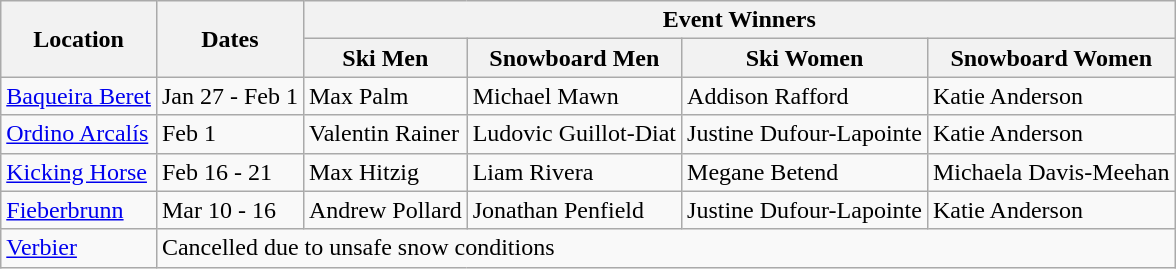<table class="wikitable">
<tr>
<th rowspan="2">Location</th>
<th rowspan="2">Dates</th>
<th colspan="4">Event Winners</th>
</tr>
<tr>
<th>Ski Men</th>
<th>Snowboard Men</th>
<th>Ski Women</th>
<th>Snowboard Women</th>
</tr>
<tr>
<td> <a href='#'>Baqueira Beret</a></td>
<td>Jan 27 - Feb 1</td>
<td> Max Palm</td>
<td> Michael Mawn</td>
<td> Addison Rafford</td>
<td> Katie Anderson</td>
</tr>
<tr>
<td> <a href='#'>Ordino Arcalís</a></td>
<td>Feb 1</td>
<td> Valentin Rainer</td>
<td> Ludovic Guillot-Diat</td>
<td> Justine Dufour-Lapointe</td>
<td> Katie Anderson</td>
</tr>
<tr>
<td> <a href='#'>Kicking Horse</a></td>
<td>Feb 16 - 21</td>
<td> Max Hitzig</td>
<td> Liam Rivera</td>
<td> Megane Betend</td>
<td> Michaela Davis-Meehan</td>
</tr>
<tr>
<td> <a href='#'>Fieberbrunn</a></td>
<td>Mar 10 - 16</td>
<td> Andrew Pollard</td>
<td> Jonathan Penfield</td>
<td> Justine Dufour-Lapointe</td>
<td> Katie Anderson</td>
</tr>
<tr>
<td> <a href='#'>Verbier</a></td>
<td colspan="5">Cancelled due to unsafe snow conditions</td>
</tr>
</table>
